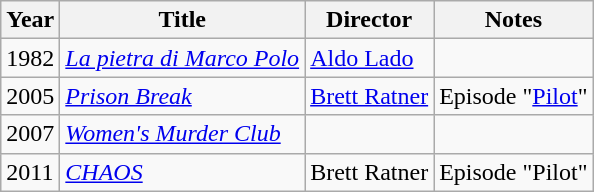<table class="wikitable">
<tr>
<th>Year</th>
<th>Title</th>
<th>Director</th>
<th>Notes</th>
</tr>
<tr>
<td>1982</td>
<td><em><a href='#'>La pietra di Marco Polo</a></em></td>
<td><a href='#'>Aldo Lado</a></td>
<td></td>
</tr>
<tr>
<td>2005</td>
<td><em><a href='#'>Prison Break</a></em></td>
<td><a href='#'>Brett Ratner</a></td>
<td>Episode "<a href='#'>Pilot</a>"</td>
</tr>
<tr>
<td>2007</td>
<td><em><a href='#'>Women's Murder Club</a></em></td>
<td></td>
<td></td>
</tr>
<tr>
<td>2011</td>
<td><em><a href='#'>CHAOS</a></em></td>
<td>Brett Ratner</td>
<td>Episode "Pilot"</td>
</tr>
</table>
